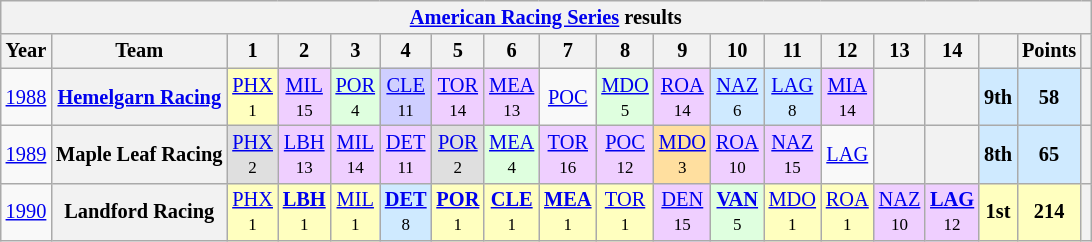<table class="wikitable" style="text-align:center; font-size:85%">
<tr>
<th colspan=45><a href='#'>American Racing Series</a> results</th>
</tr>
<tr>
<th scope="col">Year</th>
<th scope="col">Team</th>
<th scope="col">1</th>
<th scope="col">2</th>
<th scope="col">3</th>
<th scope="col">4</th>
<th scope="col">5</th>
<th scope="col">6</th>
<th scope="col">7</th>
<th scope="col">8</th>
<th scope="col">9</th>
<th scope="col">10</th>
<th scope="col">11</th>
<th scope="col">12</th>
<th scope="col">13</th>
<th scope="col">14</th>
<th scope="col"></th>
<th scope="col">Points</th>
<th scope="col"></th>
</tr>
<tr>
<td><a href='#'>1988</a></td>
<th nowrap><a href='#'>Hemelgarn Racing</a></th>
<td style="background:#ffffbf;"><a href='#'>PHX</a><br><small>1</small></td>
<td style="background:#EFCFFF;"><a href='#'>MIL</a><br><small>15</small></td>
<td style="background:#DFFFDF;"><a href='#'>POR</a><br><small>4</small></td>
<td style="background:#CFCFFF;"><a href='#'>CLE</a><br><small>11</small></td>
<td style="background:#EFCFFF;"><a href='#'>TOR</a><br><small>14</small></td>
<td style="background:#EFCFFF;"><a href='#'>MEA</a><br><small>13</small></td>
<td><a href='#'>POC</a></td>
<td style="background:#DFFFDF;"><a href='#'>MDO</a><br><small>5</small></td>
<td style="background:#EFCFFF;"><a href='#'>ROA</a><br><small>14</small></td>
<td style="background:#CFEAFF;"><a href='#'>NAZ</a><br><small>6</small></td>
<td style="background:#CFEAFF;"><a href='#'>LAG</a><br><small>8</small></td>
<td style="background:#EFCFFF;"><a href='#'>MIA</a><br><small>14</small></td>
<th></th>
<th></th>
<td style="background:#CFEAFF;"><strong>9th</strong></td>
<td style="background:#CFEAFF;"><strong>58</strong></td>
<th></th>
</tr>
<tr>
<td><a href='#'>1989</a></td>
<th nowrap>Maple Leaf Racing</th>
<td style="background:#DFDFDF;"><a href='#'>PHX</a><br><small>2</small></td>
<td style="background:#EFCFFF;"><a href='#'>LBH</a><br><small>13</small></td>
<td style="background:#EFCFFF;"><a href='#'>MIL</a><br><small>14</small></td>
<td style="background:#EFCFFF;"><a href='#'>DET</a><br><small>11</small></td>
<td style="background:#DFDFDF;"><a href='#'>POR</a><br><small>2</small></td>
<td style="background:#DFFFDF;"><a href='#'>MEA</a><br><small>4</small></td>
<td style="background:#EFCFFF;"><a href='#'>TOR</a><br><small>16</small></td>
<td style="background:#EFCFFF;"><a href='#'>POC</a><br><small>12</small></td>
<td style="background:#FFDF9F;"><a href='#'>MDO</a><br><small>3</small></td>
<td style="background:#EFCFFF;"><a href='#'>ROA</a><br><small>10</small></td>
<td style="background:#EFCFFF;"><a href='#'>NAZ</a><br><small>15</small></td>
<td><a href='#'>LAG</a></td>
<th></th>
<th></th>
<td style="background:#CFEAFF;"><strong>8th</strong></td>
<td style="background:#CFEAFF;"><strong>65</strong></td>
<th></th>
</tr>
<tr>
<td><a href='#'>1990</a></td>
<th nowrap>Landford Racing</th>
<td style="background:#ffffbf;"><a href='#'>PHX</a><br><small>1</small></td>
<td style="background:#ffffbf;"><strong><a href='#'>LBH</a></strong><br><small>1</small></td>
<td style="background:#ffffbf;"><a href='#'>MIL</a><br><small>1</small></td>
<td style="background:#CFEAFF;"><strong><a href='#'>DET</a></strong><br><small>8</small></td>
<td style="background:#ffffbf;"><strong><a href='#'>POR</a></strong><br><small>1</small></td>
<td style="background:#ffffbf;"><strong><a href='#'>CLE</a></strong><br><small>1</small></td>
<td style="background:#ffffbf;"><strong><a href='#'>MEA</a></strong><br><small>1</small></td>
<td style="background:#ffffbf;"><a href='#'>TOR</a><br><small>1</small></td>
<td style="background:#EFCFFF;"><a href='#'>DEN</a><br><small>15</small></td>
<td style="background:#DFFFDF;"><strong><a href='#'>VAN</a></strong><br><small>5</small></td>
<td style="background:#ffffbf;"><a href='#'>MDO</a><br><small>1</small></td>
<td style="background:#ffffbf;"><a href='#'>ROA</a><br><small>1</small></td>
<td style="background:#EFCFFF;"><a href='#'>NAZ</a><br><small>10</small></td>
<td style="background:#EFCFFF;"><strong><a href='#'>LAG</a></strong><br><small>12</small></td>
<td style="background:#ffffbf;"><strong>1st</strong></td>
<td style="background:#ffffbf;"><strong>214</strong></td>
<th></th>
</tr>
</table>
